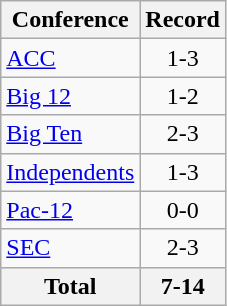<table class="wikitable">
<tr>
<th>Conference</th>
<th>Record</th>
</tr>
<tr>
<td><a href='#'>ACC</a></td>
<td align=center>1-3</td>
</tr>
<tr>
<td><a href='#'>Big 12</a></td>
<td align=center>1-2</td>
</tr>
<tr>
<td><a href='#'>Big Ten</a></td>
<td align=center>2-3</td>
</tr>
<tr>
<td><a href='#'>Independents</a></td>
<td align=center>1-3</td>
</tr>
<tr>
<td><a href='#'>Pac-12</a></td>
<td align=center>0-0</td>
</tr>
<tr>
<td><a href='#'>SEC</a></td>
<td align=center>2-3</td>
</tr>
<tr>
<th>Total</th>
<th>7-14</th>
</tr>
</table>
